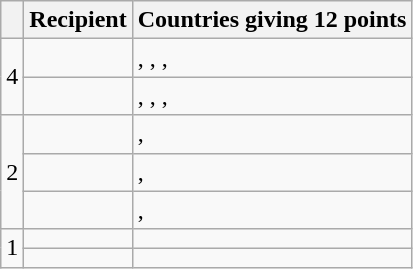<table class="wikitable plainrowheaders">
<tr>
<th scope="col"></th>
<th scope="col">Recipient</th>
<th scope="col">Countries giving 12 points</th>
</tr>
<tr>
<td rowspan="2">4</td>
<td></td>
<td>, , , </td>
</tr>
<tr>
<td></td>
<td>, , , </td>
</tr>
<tr>
<td rowspan="3">2</td>
<td></td>
<td>, </td>
</tr>
<tr>
<td></td>
<td>, </td>
</tr>
<tr>
<td></td>
<td>, </td>
</tr>
<tr>
<td rowspan="2">1</td>
<td></td>
<td></td>
</tr>
<tr>
<td></td>
<td></td>
</tr>
</table>
